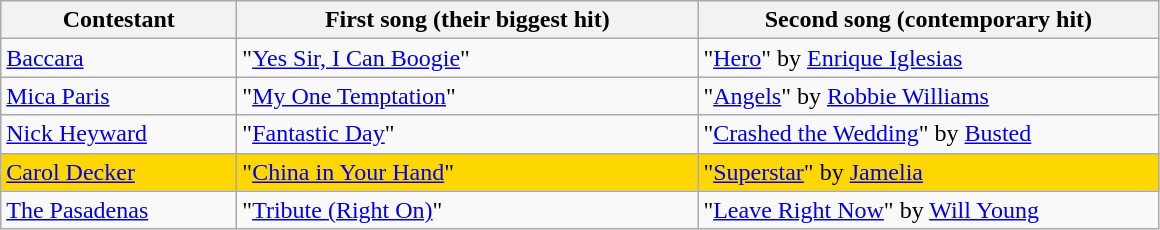<table class="wikitable">
<tr>
<th style="width:150px;">Contestant</th>
<th style="width:300px;">First song (their biggest hit)</th>
<th style="width:300px;">Second song (contemporary hit)</th>
</tr>
<tr>
<td><a href='#'>Baccara</a></td>
<td>"<a href='#'>Yes Sir, I Can Boogie</a>"</td>
<td>"<a href='#'>Hero</a>" by <a href='#'>Enrique Iglesias</a></td>
</tr>
<tr>
<td><a href='#'>Mica Paris</a></td>
<td>"<a href='#'>My One Temptation</a>"</td>
<td>"<a href='#'>Angels</a>" by <a href='#'>Robbie Williams</a></td>
</tr>
<tr>
<td><a href='#'>Nick Heyward</a></td>
<td>"<a href='#'>Fantastic Day</a>"</td>
<td>"<a href='#'>Crashed the Wedding</a>" by <a href='#'>Busted</a></td>
</tr>
<tr style="background:gold;">
<td><a href='#'>Carol Decker</a></td>
<td>"<a href='#'>China in Your Hand</a>"</td>
<td>"<a href='#'>Superstar</a>" by <a href='#'>Jamelia</a></td>
</tr>
<tr>
<td><a href='#'>The Pasadenas</a></td>
<td>"<a href='#'>Tribute (Right On)</a>"</td>
<td>"<a href='#'>Leave Right Now</a>" by <a href='#'>Will Young</a></td>
</tr>
</table>
